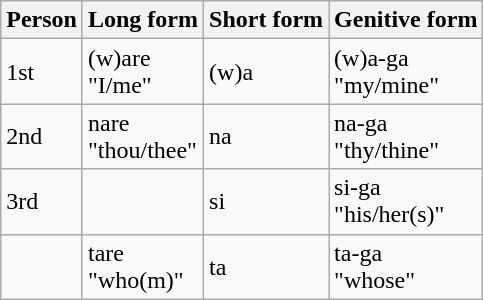<table class="wikitable">
<tr>
<th>Person</th>
<th>Long form</th>
<th>Short form</th>
<th>Genitive form</th>
</tr>
<tr>
<td>1st</td>
<td>(w)are<br>"I/me"</td>
<td>(w)a</td>
<td>(w)a-ga<br>"my/mine"</td>
</tr>
<tr>
<td>2nd</td>
<td>nare<br>"thou/thee"</td>
<td>na</td>
<td>na-ga<br>"thy/thine"</td>
</tr>
<tr>
<td>3rd</td>
<td></td>
<td>si</td>
<td>si-ga<br>"his/her(s)"</td>
</tr>
<tr>
<td></td>
<td>tare<br>"who(m)"</td>
<td>ta</td>
<td>ta-ga<br>"whose"</td>
</tr>
</table>
